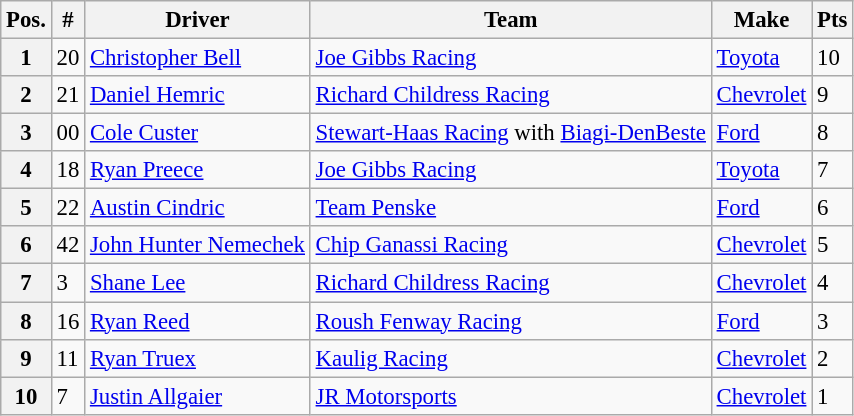<table class="wikitable" style="font-size:95%">
<tr>
<th>Pos.</th>
<th>#</th>
<th>Driver</th>
<th>Team</th>
<th>Make</th>
<th>Pts</th>
</tr>
<tr>
<th>1</th>
<td>20</td>
<td><a href='#'>Christopher Bell</a></td>
<td><a href='#'>Joe Gibbs Racing</a></td>
<td><a href='#'>Toyota</a></td>
<td>10</td>
</tr>
<tr>
<th>2</th>
<td>21</td>
<td><a href='#'>Daniel Hemric</a></td>
<td><a href='#'>Richard Childress Racing</a></td>
<td><a href='#'>Chevrolet</a></td>
<td>9</td>
</tr>
<tr>
<th>3</th>
<td>00</td>
<td><a href='#'>Cole Custer</a></td>
<td><a href='#'>Stewart-Haas Racing</a> with <a href='#'>Biagi-DenBeste</a></td>
<td><a href='#'>Ford</a></td>
<td>8</td>
</tr>
<tr>
<th>4</th>
<td>18</td>
<td><a href='#'>Ryan Preece</a></td>
<td><a href='#'>Joe Gibbs Racing</a></td>
<td><a href='#'>Toyota</a></td>
<td>7</td>
</tr>
<tr>
<th>5</th>
<td>22</td>
<td><a href='#'>Austin Cindric</a></td>
<td><a href='#'>Team Penske</a></td>
<td><a href='#'>Ford</a></td>
<td>6</td>
</tr>
<tr>
<th>6</th>
<td>42</td>
<td><a href='#'>John Hunter Nemechek</a></td>
<td><a href='#'>Chip Ganassi Racing</a></td>
<td><a href='#'>Chevrolet</a></td>
<td>5</td>
</tr>
<tr>
<th>7</th>
<td>3</td>
<td><a href='#'>Shane Lee</a></td>
<td><a href='#'>Richard Childress Racing</a></td>
<td><a href='#'>Chevrolet</a></td>
<td>4</td>
</tr>
<tr>
<th>8</th>
<td>16</td>
<td><a href='#'>Ryan Reed</a></td>
<td><a href='#'>Roush Fenway Racing</a></td>
<td><a href='#'>Ford</a></td>
<td>3</td>
</tr>
<tr>
<th>9</th>
<td>11</td>
<td><a href='#'>Ryan Truex</a></td>
<td><a href='#'>Kaulig Racing</a></td>
<td><a href='#'>Chevrolet</a></td>
<td>2</td>
</tr>
<tr>
<th>10</th>
<td>7</td>
<td><a href='#'>Justin Allgaier</a></td>
<td><a href='#'>JR Motorsports</a></td>
<td><a href='#'>Chevrolet</a></td>
<td>1</td>
</tr>
</table>
